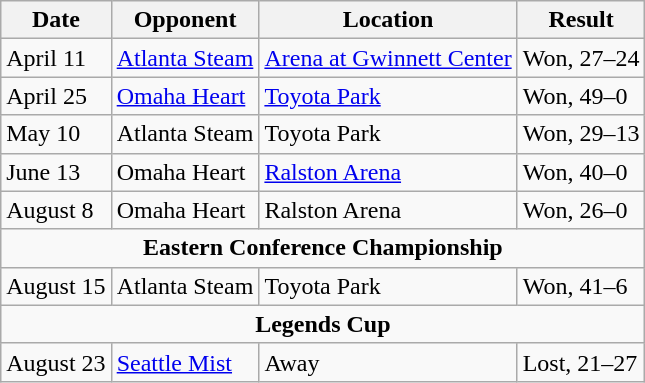<table class="wikitable">
<tr>
<th>Date</th>
<th>Opponent</th>
<th>Location</th>
<th>Result</th>
</tr>
<tr>
<td>April 11</td>
<td><a href='#'>Atlanta Steam</a></td>
<td><a href='#'>Arena at Gwinnett Center</a></td>
<td>Won, 27–24</td>
</tr>
<tr>
<td>April 25</td>
<td><a href='#'>Omaha Heart</a></td>
<td><a href='#'>Toyota Park</a></td>
<td>Won, 49–0</td>
</tr>
<tr>
<td>May 10</td>
<td>Atlanta Steam</td>
<td>Toyota Park</td>
<td>Won, 29–13</td>
</tr>
<tr>
<td>June 13</td>
<td>Omaha Heart</td>
<td><a href='#'>Ralston Arena</a></td>
<td>Won, 40–0</td>
</tr>
<tr>
<td>August 8</td>
<td>Omaha Heart</td>
<td>Ralston Arena</td>
<td>Won, 26–0</td>
</tr>
<tr>
<td colspan=4 style="text-align:center;"><strong>Eastern Conference Championship</strong></td>
</tr>
<tr>
<td>August 15</td>
<td>Atlanta Steam</td>
<td>Toyota Park</td>
<td>Won, 41–6</td>
</tr>
<tr>
<td colspan=4 style="text-align:center;"><strong>Legends Cup</strong></td>
</tr>
<tr>
<td>August 23</td>
<td><a href='#'>Seattle Mist</a></td>
<td>Away</td>
<td>Lost, 21–27</td>
</tr>
</table>
